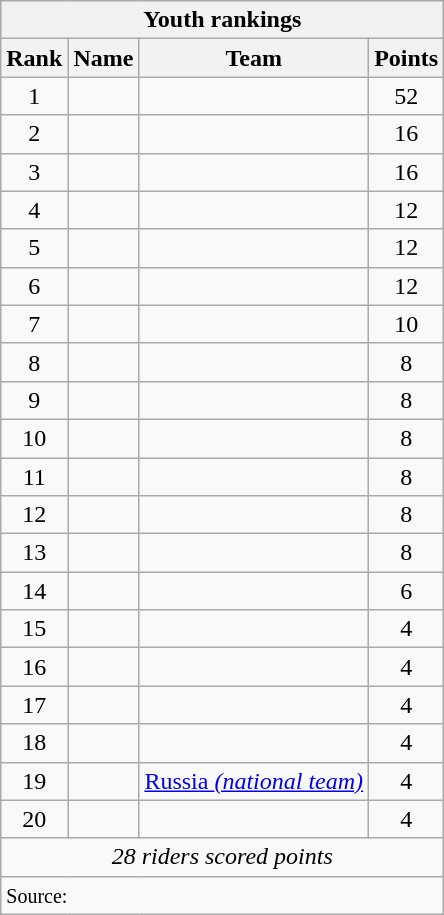<table class="wikitable">
<tr style="background:#ccf;">
<th colspan=4>Youth rankings</th>
</tr>
<tr>
<th>Rank</th>
<th>Name</th>
<th>Team</th>
<th>Points</th>
</tr>
<tr>
<td align=center>1</td>
<td> </td>
<td></td>
<td align=center>52</td>
</tr>
<tr>
<td align=center>2</td>
<td></td>
<td></td>
<td align=center>16</td>
</tr>
<tr>
<td align=center>3</td>
<td></td>
<td></td>
<td align=center>16</td>
</tr>
<tr>
<td align=center>4</td>
<td></td>
<td></td>
<td align=center>12</td>
</tr>
<tr>
<td align=center>5</td>
<td></td>
<td></td>
<td align=center>12</td>
</tr>
<tr>
<td align=center>6</td>
<td></td>
<td></td>
<td align=center>12</td>
</tr>
<tr>
<td align=center>7</td>
<td></td>
<td></td>
<td align=center>10</td>
</tr>
<tr>
<td align=center>8</td>
<td></td>
<td></td>
<td align=center>8</td>
</tr>
<tr>
<td align=center>9</td>
<td></td>
<td></td>
<td align=center>8</td>
</tr>
<tr>
<td align=center>10</td>
<td></td>
<td></td>
<td align=center>8</td>
</tr>
<tr>
<td align=center>11</td>
<td></td>
<td></td>
<td align=center>8</td>
</tr>
<tr>
<td align=center>12</td>
<td></td>
<td></td>
<td align=center>8</td>
</tr>
<tr>
<td align=center>13</td>
<td></td>
<td></td>
<td align=center>8</td>
</tr>
<tr>
<td align=center>14</td>
<td></td>
<td></td>
<td align=center>6</td>
</tr>
<tr>
<td align=center>15</td>
<td></td>
<td></td>
<td align=center>4</td>
</tr>
<tr>
<td align=center>16</td>
<td></td>
<td></td>
<td align=center>4</td>
</tr>
<tr>
<td align=center>17</td>
<td></td>
<td></td>
<td align=center>4</td>
</tr>
<tr>
<td align=center>18</td>
<td></td>
<td></td>
<td align=center>4</td>
</tr>
<tr>
<td align=center>19</td>
<td></td>
<td><a href='#'>Russia <em>(national team)</em></a></td>
<td align=center>4</td>
</tr>
<tr>
<td align=center>20</td>
<td></td>
<td></td>
<td align=center>4</td>
</tr>
<tr>
<td align=center colspan=4><em>28 riders scored points</em></td>
</tr>
<tr>
<td colspan=4><small>Source:</small></td>
</tr>
</table>
